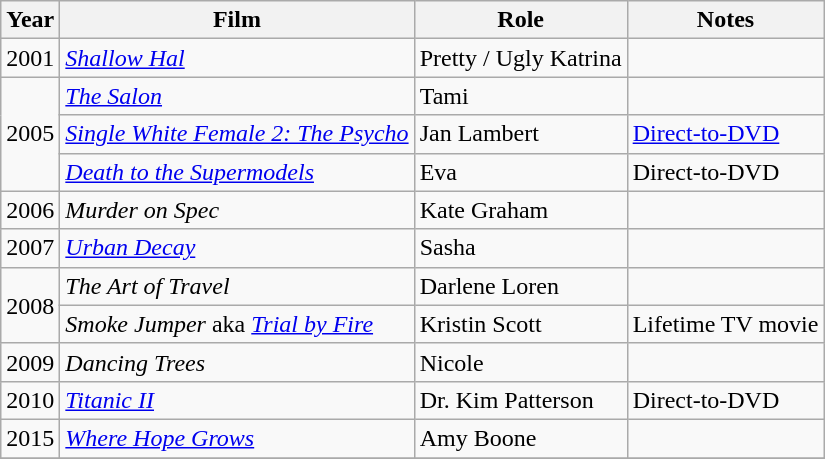<table class="wikitable">
<tr align="center">
<th>Year</th>
<th>Film</th>
<th>Role</th>
<th>Notes</th>
</tr>
<tr>
<td>2001</td>
<td><em><a href='#'>Shallow Hal</a></em></td>
<td>Pretty / Ugly Katrina</td>
<td></td>
</tr>
<tr>
<td rowspan="3">2005</td>
<td><em><a href='#'>The Salon</a></em></td>
<td>Tami</td>
<td></td>
</tr>
<tr>
<td><em><a href='#'>Single White Female 2: The Psycho</a></em></td>
<td>Jan Lambert</td>
<td><a href='#'>Direct-to-DVD</a></td>
</tr>
<tr>
<td><em><a href='#'>Death to the Supermodels</a></em></td>
<td>Eva</td>
<td>Direct-to-DVD</td>
</tr>
<tr>
<td>2006</td>
<td><em>Murder on Spec</em></td>
<td>Kate Graham</td>
<td></td>
</tr>
<tr>
<td>2007</td>
<td><em><a href='#'>Urban Decay</a></em></td>
<td>Sasha</td>
<td></td>
</tr>
<tr>
<td rowspan="2">2008</td>
<td><em>The Art of Travel</em></td>
<td>Darlene Loren</td>
<td></td>
</tr>
<tr>
<td><em>Smoke Jumper</em> aka <em><a href='#'>Trial by Fire</a></em></td>
<td>Kristin Scott</td>
<td>Lifetime TV movie</td>
</tr>
<tr>
<td>2009</td>
<td><em>Dancing Trees</em></td>
<td>Nicole</td>
<td></td>
</tr>
<tr>
<td>2010</td>
<td><em><a href='#'>Titanic II</a></em></td>
<td>Dr. Kim Patterson</td>
<td>Direct-to-DVD</td>
</tr>
<tr>
<td>2015</td>
<td><em><a href='#'>Where Hope Grows</a></em></td>
<td>Amy Boone</td>
<td></td>
</tr>
<tr>
</tr>
</table>
